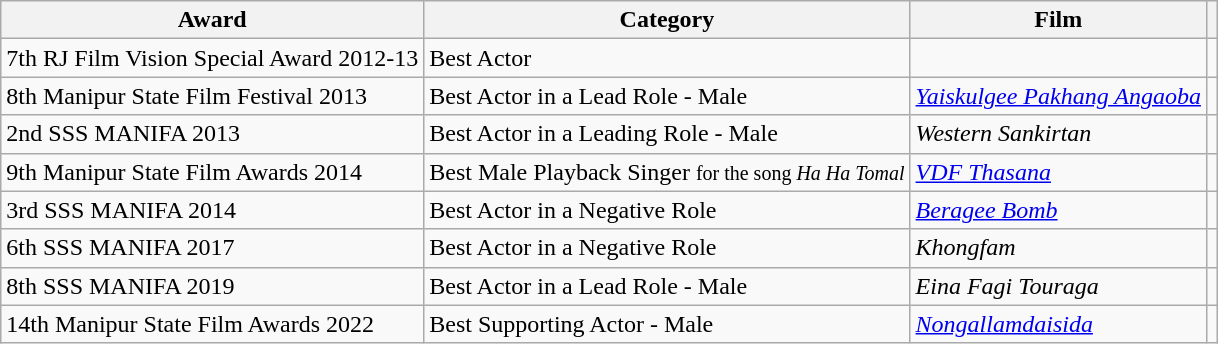<table class="wikitable sortable">
<tr>
<th>Award</th>
<th>Category</th>
<th>Film</th>
<th></th>
</tr>
<tr>
<td>7th RJ Film Vision Special Award 2012-13</td>
<td>Best Actor</td>
<td></td>
<td></td>
</tr>
<tr>
<td>8th Manipur State Film Festival 2013</td>
<td>Best Actor in a Lead Role - Male</td>
<td><em><a href='#'>Yaiskulgee Pakhang Angaoba</a></em></td>
<td></td>
</tr>
<tr>
<td>2nd SSS MANIFA 2013</td>
<td>Best Actor in a Leading Role - Male</td>
<td><em>Western Sankirtan</em></td>
<td></td>
</tr>
<tr>
<td>9th Manipur State Film Awards 2014</td>
<td>Best Male Playback Singer <small>for the song <em>Ha Ha Tomal</em></small></td>
<td><em><a href='#'>VDF Thasana</a></em></td>
<td></td>
</tr>
<tr>
<td>3rd SSS MANIFA 2014</td>
<td>Best Actor in a Negative Role</td>
<td><em><a href='#'>Beragee Bomb</a></em></td>
<td></td>
</tr>
<tr>
<td>6th SSS MANIFA 2017</td>
<td>Best Actor in a Negative Role</td>
<td><em>Khongfam</em></td>
<td></td>
</tr>
<tr>
<td>8th SSS MANIFA 2019</td>
<td>Best Actor in a Lead Role - Male</td>
<td><em>Eina Fagi Touraga</em></td>
<td></td>
</tr>
<tr>
<td>14th Manipur State Film Awards 2022</td>
<td>Best Supporting Actor - Male</td>
<td><em><a href='#'>Nongallamdaisida</a></em></td>
<td></td>
</tr>
</table>
